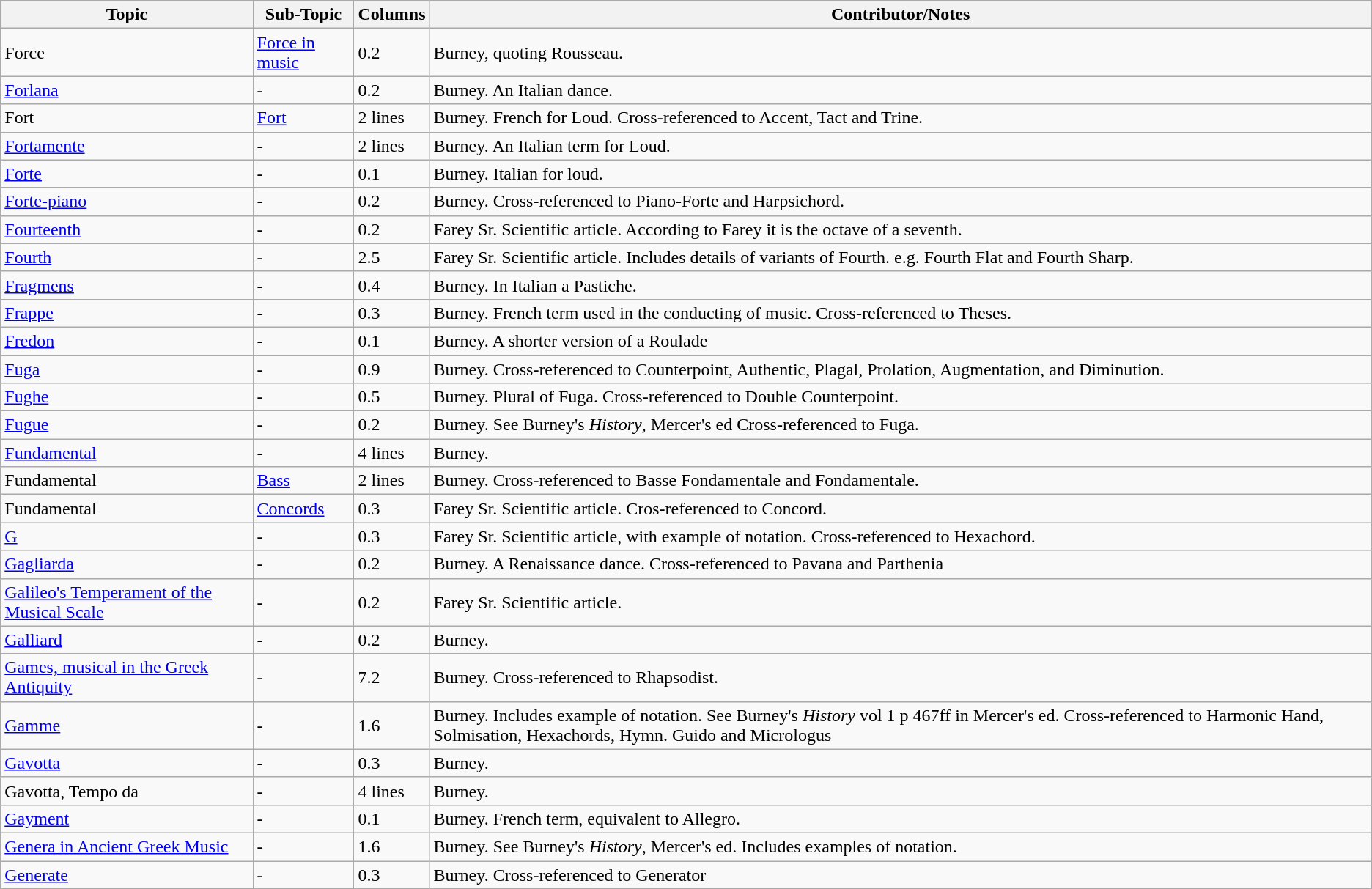<table class="wikitable">
<tr>
<th>Topic</th>
<th>Sub-Topic</th>
<th>Columns</th>
<th>Contributor/Notes</th>
</tr>
<tr>
<td>Force</td>
<td><a href='#'>Force in music</a></td>
<td>0.2</td>
<td>Burney, quoting Rousseau.</td>
</tr>
<tr>
<td><a href='#'>Forlana</a></td>
<td>-</td>
<td>0.2</td>
<td>Burney. An Italian dance.</td>
</tr>
<tr>
<td>Fort</td>
<td><a href='#'>Fort</a></td>
<td>2 lines</td>
<td>Burney. French for Loud. Cross-referenced to Accent, Tact and Trine.</td>
</tr>
<tr>
<td><a href='#'>Fortamente</a></td>
<td>-</td>
<td>2 lines</td>
<td>Burney. An Italian term for Loud.</td>
</tr>
<tr>
<td><a href='#'>Forte</a></td>
<td>-</td>
<td>0.1</td>
<td>Burney. Italian for loud.</td>
</tr>
<tr>
<td><a href='#'>Forte-piano</a></td>
<td>-</td>
<td>0.2</td>
<td>Burney. Cross-referenced to Piano-Forte and Harpsichord.</td>
</tr>
<tr>
<td><a href='#'>Fourteenth</a></td>
<td>-</td>
<td>0.2</td>
<td>Farey Sr. Scientific article. According to Farey it is the octave of a seventh.</td>
</tr>
<tr>
<td><a href='#'>Fourth</a></td>
<td>-</td>
<td>2.5</td>
<td>Farey Sr. Scientific article. Includes details of variants of Fourth. e.g. Fourth Flat and Fourth Sharp.</td>
</tr>
<tr>
<td><a href='#'>Fragmens</a></td>
<td>-</td>
<td>0.4</td>
<td>Burney. In Italian a Pastiche.</td>
</tr>
<tr>
<td><a href='#'>Frappe</a></td>
<td>-</td>
<td>0.3</td>
<td>Burney. French term used in the conducting of music. Cross-referenced to Theses.</td>
</tr>
<tr>
<td><a href='#'>Fredon</a></td>
<td>-</td>
<td>0.1</td>
<td>Burney. A shorter version of a Roulade</td>
</tr>
<tr>
<td><a href='#'>Fuga</a></td>
<td>-</td>
<td>0.9</td>
<td>Burney. Cross-referenced to Counterpoint, Authentic, Plagal, Prolation, Augmentation, and Diminution.</td>
</tr>
<tr>
<td><a href='#'>Fughe</a></td>
<td>-</td>
<td>0.5</td>
<td>Burney. Plural of Fuga. Cross-referenced to Double Counterpoint.</td>
</tr>
<tr>
<td><a href='#'>Fugue</a></td>
<td>-</td>
<td>0.2</td>
<td>Burney. See Burney's <em>History</em>, Mercer's ed Cross-referenced to Fuga.</td>
</tr>
<tr>
<td><a href='#'>Fundamental</a></td>
<td>-</td>
<td>4 lines</td>
<td>Burney.</td>
</tr>
<tr>
<td>Fundamental</td>
<td><a href='#'>Bass</a></td>
<td>2 lines</td>
<td>Burney. Cross-referenced to Basse Fondamentale and Fondamentale.</td>
</tr>
<tr>
<td>Fundamental</td>
<td><a href='#'>Concords</a></td>
<td>0.3</td>
<td>Farey Sr. Scientific article. Cros-referenced to Concord.</td>
</tr>
<tr>
<td><a href='#'>G</a></td>
<td>-</td>
<td>0.3</td>
<td>Farey Sr. Scientific article, with example of notation. Cross-referenced to Hexachord.</td>
</tr>
<tr>
<td><a href='#'>Gagliarda</a></td>
<td>-</td>
<td>0.2</td>
<td>Burney. A Renaissance dance. Cross-referenced to Pavana and Parthenia</td>
</tr>
<tr>
<td><a href='#'>Galileo's Temperament of the Musical Scale</a></td>
<td>-</td>
<td>0.2</td>
<td>Farey Sr. Scientific article.</td>
</tr>
<tr>
<td><a href='#'>Galliard</a></td>
<td>-</td>
<td>0.2</td>
<td>Burney.</td>
</tr>
<tr>
<td><a href='#'>Games, musical in the Greek Antiquity</a></td>
<td>-</td>
<td>7.2</td>
<td>Burney. Cross-referenced to Rhapsodist.</td>
</tr>
<tr>
<td><a href='#'>Gamme</a></td>
<td>-</td>
<td>1.6</td>
<td>Burney. Includes example of notation. See Burney's <em>History</em> vol 1 p 467ff in Mercer's ed. Cross-referenced to Harmonic Hand, Solmisation, Hexachords, Hymn. Guido and Micrologus</td>
</tr>
<tr>
<td><a href='#'>Gavotta</a></td>
<td>-</td>
<td>0.3</td>
<td>Burney.</td>
</tr>
<tr>
<td>Gavotta, Tempo da</td>
<td>-</td>
<td>4 lines</td>
<td>Burney.</td>
</tr>
<tr>
<td><a href='#'>Gayment</a></td>
<td>-</td>
<td>0.1</td>
<td>Burney. French term, equivalent to Allegro.</td>
</tr>
<tr>
<td><a href='#'>Genera in Ancient Greek Music</a></td>
<td>-</td>
<td>1.6</td>
<td>Burney. See Burney's <em>History</em>, Mercer's ed. Includes examples of notation.</td>
</tr>
<tr>
<td><a href='#'>Generate</a></td>
<td>-</td>
<td>0.3</td>
<td>Burney. Cross-referenced to Generator</td>
</tr>
</table>
